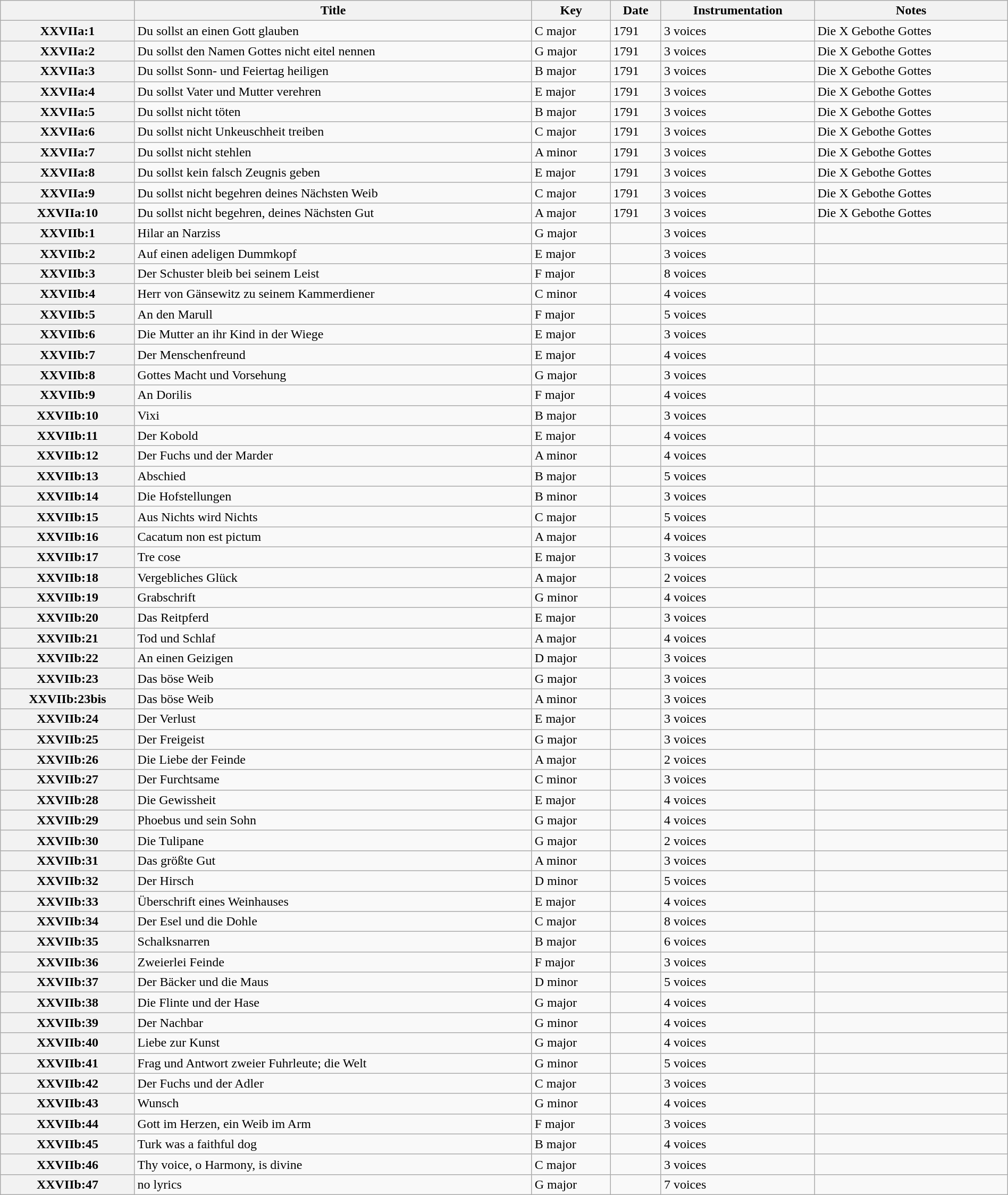<table class="wikitable sortable" style="text-align: left" width=100%>
<tr>
<th scope="col"><a href='#'></a></th>
<th scope="col">Title</th>
<th scope="col">Key</th>
<th scope="col">Date</th>
<th scope="col">Instrumentation</th>
<th scope="col">Notes</th>
</tr>
<tr>
<th scope="row">XXVIIa:1</th>
<td>Du sollst an einen Gott glauben</td>
<td>C major</td>
<td>1791</td>
<td>3 voices</td>
<td>Die X Gebothe Gottes</td>
</tr>
<tr>
<th scope="row">XXVIIa:2</th>
<td>Du sollst den Namen Gottes nicht eitel nennen</td>
<td>G major</td>
<td>1791</td>
<td>3 voices</td>
<td>Die X Gebothe Gottes</td>
</tr>
<tr>
<th scope="row">XXVIIa:3</th>
<td>Du sollst Sonn- und Feiertag heiligen</td>
<td>B major</td>
<td>1791</td>
<td>3 voices</td>
<td>Die X Gebothe Gottes</td>
</tr>
<tr>
<th scope="row">XXVIIa:4</th>
<td>Du sollst Vater und Mutter verehren</td>
<td>E major</td>
<td>1791</td>
<td>3 voices</td>
<td>Die X Gebothe Gottes</td>
</tr>
<tr>
<th scope="row">XXVIIa:5</th>
<td>Du sollst nicht töten</td>
<td>B major</td>
<td>1791</td>
<td>3 voices</td>
<td>Die X Gebothe Gottes</td>
</tr>
<tr>
<th scope="row">XXVIIa:6</th>
<td>Du sollst nicht Unkeuschheit treiben</td>
<td>C major</td>
<td>1791</td>
<td>3 voices</td>
<td>Die X Gebothe Gottes</td>
</tr>
<tr>
<th scope="row">XXVIIa:7</th>
<td>Du sollst nicht stehlen</td>
<td>A minor</td>
<td>1791</td>
<td>3 voices</td>
<td>Die X Gebothe Gottes</td>
</tr>
<tr>
<th scope="row">XXVIIa:8</th>
<td>Du sollst kein falsch Zeugnis geben</td>
<td>E major</td>
<td>1791</td>
<td>3 voices</td>
<td>Die X Gebothe Gottes</td>
</tr>
<tr>
<th scope="row">XXVIIa:9</th>
<td>Du sollst nicht begehren deines Nächsten Weib</td>
<td>C major</td>
<td>1791</td>
<td>3 voices</td>
<td>Die X Gebothe Gottes</td>
</tr>
<tr>
<th scope="row">XXVIIa:10</th>
<td>Du sollst nicht begehren, deines Nächsten Gut</td>
<td>A major</td>
<td>1791</td>
<td>3 voices</td>
<td>Die X Gebothe Gottes</td>
</tr>
<tr>
<th scope="row">XXVIIb:1</th>
<td>Hilar an Narziss</td>
<td>G major</td>
<td></td>
<td>3 voices</td>
<td></td>
</tr>
<tr>
<th scope="row">XXVIIb:2</th>
<td>Auf einen adeligen Dummkopf</td>
<td>E major</td>
<td></td>
<td>3 voices</td>
<td></td>
</tr>
<tr>
<th scope="row">XXVIIb:3</th>
<td>Der Schuster bleib bei seinem Leist</td>
<td>F major</td>
<td></td>
<td>8 voices</td>
<td></td>
</tr>
<tr>
<th scope="row">XXVIIb:4</th>
<td>Herr von Gänsewitz zu seinem Kammerdiener</td>
<td>C minor</td>
<td></td>
<td>4 voices</td>
<td></td>
</tr>
<tr>
<th scope="row">XXVIIb:5</th>
<td>An den Marull</td>
<td>F major</td>
<td></td>
<td>5 voices</td>
<td></td>
</tr>
<tr>
<th scope="row">XXVIIb:6</th>
<td>Die Mutter an ihr Kind in der Wiege</td>
<td>E major</td>
<td></td>
<td>3 voices</td>
<td></td>
</tr>
<tr>
<th scope="row">XXVIIb:7</th>
<td>Der Menschenfreund</td>
<td>E major</td>
<td></td>
<td>4 voices</td>
<td></td>
</tr>
<tr>
<th scope="row">XXVIIb:8</th>
<td>Gottes Macht und Vorsehung</td>
<td>G major</td>
<td></td>
<td>3 voices</td>
<td></td>
</tr>
<tr>
<th scope="row">XXVIIb:9</th>
<td>An Dorilis</td>
<td>F major</td>
<td></td>
<td>4 voices</td>
<td></td>
</tr>
<tr>
<th scope="row">XXVIIb:10</th>
<td>Vixi</td>
<td>B major</td>
<td></td>
<td>3 voices</td>
<td></td>
</tr>
<tr>
<th scope="row">XXVIIb:11</th>
<td>Der Kobold</td>
<td>E major</td>
<td></td>
<td>4 voices</td>
<td></td>
</tr>
<tr>
<th scope="row">XXVIIb:12</th>
<td>Der Fuchs und der Marder</td>
<td>A minor</td>
<td></td>
<td>4 voices</td>
<td></td>
</tr>
<tr>
<th scope="row">XXVIIb:13</th>
<td>Abschied</td>
<td>B major</td>
<td></td>
<td>5 voices</td>
<td></td>
</tr>
<tr>
<th scope="row">XXVIIb:14</th>
<td>Die Hofstellungen</td>
<td>B minor</td>
<td></td>
<td>3 voices</td>
<td></td>
</tr>
<tr>
<th scope="row">XXVIIb:15</th>
<td>Aus Nichts wird Nichts</td>
<td>C major</td>
<td></td>
<td>5 voices</td>
<td></td>
</tr>
<tr>
<th scope="row">XXVIIb:16</th>
<td>Cacatum non est pictum</td>
<td>A major</td>
<td></td>
<td>4 voices</td>
<td></td>
</tr>
<tr>
<th scope="row">XXVIIb:17</th>
<td>Tre cose</td>
<td>E major</td>
<td></td>
<td>3 voices</td>
<td></td>
</tr>
<tr>
<th scope="row">XXVIIb:18</th>
<td>Vergebliches Glück</td>
<td>A major</td>
<td></td>
<td>2 voices</td>
<td></td>
</tr>
<tr>
<th scope="row">XXVIIb:19</th>
<td>Grabschrift</td>
<td>G minor</td>
<td></td>
<td>4 voices</td>
<td></td>
</tr>
<tr>
<th scope="row">XXVIIb:20</th>
<td>Das Reitpferd</td>
<td>E major</td>
<td></td>
<td>3 voices</td>
<td></td>
</tr>
<tr>
<th scope="row">XXVIIb:21</th>
<td>Tod und Schlaf</td>
<td>A major</td>
<td></td>
<td>4 voices</td>
<td></td>
</tr>
<tr>
<th scope="row">XXVIIb:22</th>
<td>An einen Geizigen</td>
<td>D major</td>
<td></td>
<td>3 voices</td>
<td></td>
</tr>
<tr>
<th scope="row">XXVIIb:23</th>
<td>Das böse Weib</td>
<td>G major</td>
<td></td>
<td>3 voices</td>
<td></td>
</tr>
<tr>
<th scope="row">XXVIIb:23bis</th>
<td>Das böse Weib</td>
<td>A minor</td>
<td></td>
<td>3 voices</td>
<td></td>
</tr>
<tr>
<th scope="row">XXVIIb:24</th>
<td>Der Verlust</td>
<td>E major</td>
<td></td>
<td>3 voices</td>
<td></td>
</tr>
<tr>
<th scope="row">XXVIIb:25</th>
<td>Der Freigeist</td>
<td>G major</td>
<td></td>
<td>3 voices</td>
<td></td>
</tr>
<tr>
<th scope="row">XXVIIb:26</th>
<td>Die Liebe der Feinde</td>
<td>A major</td>
<td></td>
<td>2 voices</td>
<td></td>
</tr>
<tr>
<th scope="row">XXVIIb:27</th>
<td>Der Furchtsame</td>
<td>C minor</td>
<td></td>
<td>3 voices</td>
<td></td>
</tr>
<tr>
<th scope="row">XXVIIb:28</th>
<td>Die Gewissheit</td>
<td>E major</td>
<td></td>
<td>4 voices</td>
<td></td>
</tr>
<tr>
<th scope="row">XXVIIb:29</th>
<td>Phoebus und sein Sohn</td>
<td>G major</td>
<td></td>
<td>4 voices</td>
<td></td>
</tr>
<tr>
<th scope="row">XXVIIb:30</th>
<td>Die Tulipane</td>
<td>G major</td>
<td></td>
<td>2 voices</td>
<td></td>
</tr>
<tr>
<th scope="row">XXVIIb:31</th>
<td>Das größte Gut</td>
<td>A minor</td>
<td></td>
<td>3 voices</td>
<td></td>
</tr>
<tr>
<th scope="row">XXVIIb:32</th>
<td>Der Hirsch</td>
<td>D minor</td>
<td></td>
<td>5 voices</td>
<td></td>
</tr>
<tr>
<th scope="row">XXVIIb:33</th>
<td>Überschrift eines Weinhauses</td>
<td>E major</td>
<td></td>
<td>4 voices</td>
<td></td>
</tr>
<tr>
<th scope="row">XXVIIb:34</th>
<td>Der Esel und die Dohle</td>
<td>C major</td>
<td></td>
<td>8 voices</td>
<td></td>
</tr>
<tr>
<th scope="row">XXVIIb:35</th>
<td>Schalksnarren</td>
<td>B major</td>
<td></td>
<td>6 voices</td>
<td></td>
</tr>
<tr>
<th scope="row">XXVIIb:36</th>
<td>Zweierlei Feinde</td>
<td>F major</td>
<td></td>
<td>3 voices</td>
<td></td>
</tr>
<tr>
<th scope="row">XXVIIb:37</th>
<td>Der Bäcker und die Maus</td>
<td>D minor</td>
<td></td>
<td>5 voices</td>
<td></td>
</tr>
<tr>
<th scope="row">XXVIIb:38</th>
<td>Die Flinte und der Hase</td>
<td>G major</td>
<td></td>
<td>4 voices</td>
<td></td>
</tr>
<tr>
<th scope="row">XXVIIb:39</th>
<td>Der Nachbar</td>
<td>G minor</td>
<td></td>
<td>4 voices</td>
<td></td>
</tr>
<tr>
<th scope="row">XXVIIb:40</th>
<td>Liebe zur Kunst</td>
<td>G major</td>
<td></td>
<td>4 voices</td>
<td></td>
</tr>
<tr>
<th scope="row">XXVIIb:41</th>
<td>Frag und Antwort zweier Fuhrleute; die Welt</td>
<td>G minor</td>
<td></td>
<td>5 voices</td>
<td></td>
</tr>
<tr>
<th scope="row">XXVIIb:42</th>
<td>Der Fuchs und der Adler</td>
<td>C major</td>
<td></td>
<td>3 voices</td>
<td></td>
</tr>
<tr>
<th scope="row">XXVIIb:43</th>
<td>Wunsch</td>
<td>G minor</td>
<td></td>
<td>4 voices</td>
<td></td>
</tr>
<tr>
<th scope="row">XXVIIb:44</th>
<td>Gott im Herzen, ein Weib im Arm</td>
<td>F major</td>
<td></td>
<td>3 voices</td>
<td></td>
</tr>
<tr>
<th scope="row">XXVIIb:45</th>
<td>Turk was a faithful dog</td>
<td>B major</td>
<td></td>
<td>4 voices</td>
<td></td>
</tr>
<tr>
<th scope="row">XXVIIb:46</th>
<td>Thy voice, o Harmony, is divine</td>
<td>C major</td>
<td></td>
<td>3 voices</td>
<td></td>
</tr>
<tr>
<th scope="row">XXVIIb:47</th>
<td>no lyrics</td>
<td>G major</td>
<td></td>
<td>7 voices</td>
<td></td>
</tr>
</table>
